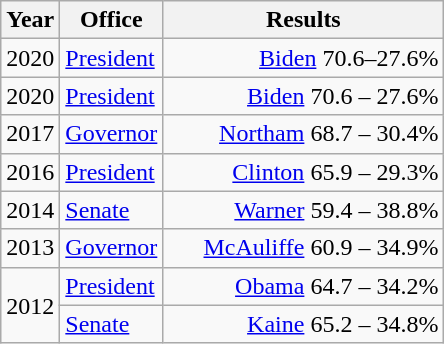<table class=wikitable>
<tr>
<th width="30">Year</th>
<th width="60">Office</th>
<th width="180">Results</th>
</tr>
<tr>
<td>2020</td>
<td><a href='#'>President</a></td>
<td align="right" ><a href='#'>Biden</a> 70.6–27.6%</td>
</tr>
<tr>
<td>2020</td>
<td><a href='#'>President</a></td>
<td align="right" ><a href='#'>Biden</a> 70.6 – 27.6%</td>
</tr>
<tr>
<td>2017</td>
<td><a href='#'>Governor</a></td>
<td align="right" ><a href='#'>Northam</a> 68.7 – 30.4%</td>
</tr>
<tr>
<td>2016</td>
<td><a href='#'>President</a></td>
<td align="right" ><a href='#'>Clinton</a> 65.9 – 29.3%</td>
</tr>
<tr>
<td>2014</td>
<td><a href='#'>Senate</a></td>
<td align="right" ><a href='#'>Warner</a> 59.4 – 38.8%</td>
</tr>
<tr>
<td>2013</td>
<td><a href='#'>Governor</a></td>
<td align="right" ><a href='#'>McAuliffe</a> 60.9 – 34.9%</td>
</tr>
<tr>
<td rowspan="2">2012</td>
<td><a href='#'>President</a></td>
<td align="right" ><a href='#'>Obama</a> 64.7 – 34.2%</td>
</tr>
<tr>
<td><a href='#'>Senate</a></td>
<td align="right" ><a href='#'>Kaine</a> 65.2 – 34.8%</td>
</tr>
</table>
